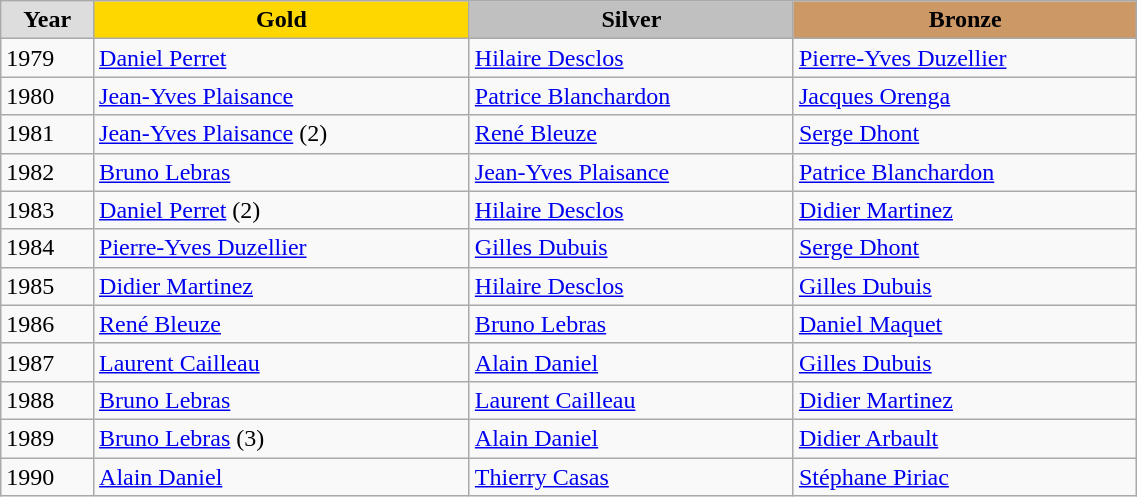<table class="wikitable" style="width: 60%; text-align:left;">
<tr>
<td style="background:#DDDDDD; font-weight:bold; text-align:center;">Year</td>
<td style="background:gold; font-weight:bold; text-align:center;">Gold</td>
<td style="background:silver; font-weight:bold; text-align:center;">Silver</td>
<td style="background:#cc9966; font-weight:bold; text-align:center;">Bronze</td>
</tr>
<tr>
<td>1979</td>
<td><a href='#'>Daniel Perret</a></td>
<td><a href='#'>Hilaire Desclos</a></td>
<td><a href='#'>Pierre-Yves Duzellier</a></td>
</tr>
<tr>
<td>1980</td>
<td><a href='#'>Jean-Yves Plaisance</a></td>
<td><a href='#'>Patrice Blanchardon</a></td>
<td><a href='#'>Jacques Orenga</a></td>
</tr>
<tr>
<td>1981</td>
<td><a href='#'>Jean-Yves Plaisance</a> (2)</td>
<td><a href='#'>René Bleuze</a></td>
<td><a href='#'>Serge Dhont</a></td>
</tr>
<tr>
<td>1982</td>
<td><a href='#'>Bruno Lebras</a></td>
<td><a href='#'>Jean-Yves Plaisance</a></td>
<td><a href='#'>Patrice Blanchardon</a></td>
</tr>
<tr>
<td>1983</td>
<td><a href='#'>Daniel Perret</a> (2)</td>
<td><a href='#'>Hilaire Desclos</a></td>
<td><a href='#'>Didier Martinez</a></td>
</tr>
<tr>
<td>1984</td>
<td><a href='#'>Pierre-Yves Duzellier</a></td>
<td><a href='#'>Gilles Dubuis</a></td>
<td><a href='#'>Serge Dhont</a></td>
</tr>
<tr>
<td>1985</td>
<td><a href='#'>Didier Martinez</a></td>
<td><a href='#'>Hilaire Desclos</a></td>
<td><a href='#'>Gilles Dubuis</a></td>
</tr>
<tr>
<td>1986</td>
<td><a href='#'>René Bleuze</a></td>
<td><a href='#'>Bruno Lebras</a></td>
<td><a href='#'>Daniel Maquet</a></td>
</tr>
<tr>
<td>1987</td>
<td><a href='#'>Laurent Cailleau</a></td>
<td><a href='#'>Alain Daniel</a></td>
<td><a href='#'>Gilles Dubuis</a></td>
</tr>
<tr>
<td>1988</td>
<td><a href='#'>Bruno Lebras</a></td>
<td><a href='#'>Laurent Cailleau</a></td>
<td><a href='#'>Didier Martinez</a></td>
</tr>
<tr>
<td>1989</td>
<td><a href='#'>Bruno Lebras</a> (3)</td>
<td><a href='#'>Alain Daniel</a></td>
<td><a href='#'>Didier Arbault</a></td>
</tr>
<tr>
<td>1990</td>
<td><a href='#'>Alain Daniel</a></td>
<td><a href='#'>Thierry Casas</a></td>
<td><a href='#'>Stéphane Piriac</a></td>
</tr>
</table>
